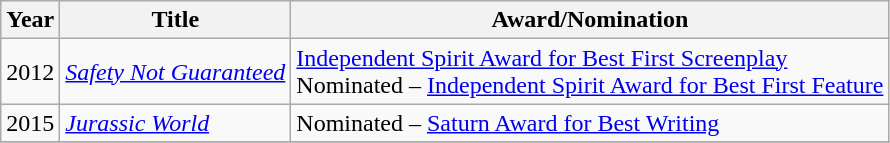<table class="wikitable">
<tr>
<th>Year</th>
<th>Title</th>
<th>Award/Nomination</th>
</tr>
<tr>
<td>2012</td>
<td><em><a href='#'>Safety Not Guaranteed</a></em></td>
<td><a href='#'>Independent Spirit Award for Best First Screenplay</a><br>Nominated – <a href='#'>Independent Spirit Award for Best First Feature</a></td>
</tr>
<tr>
<td>2015</td>
<td><em><a href='#'>Jurassic World</a></em></td>
<td>Nominated – <a href='#'>Saturn Award for Best Writing</a></td>
</tr>
<tr>
</tr>
</table>
